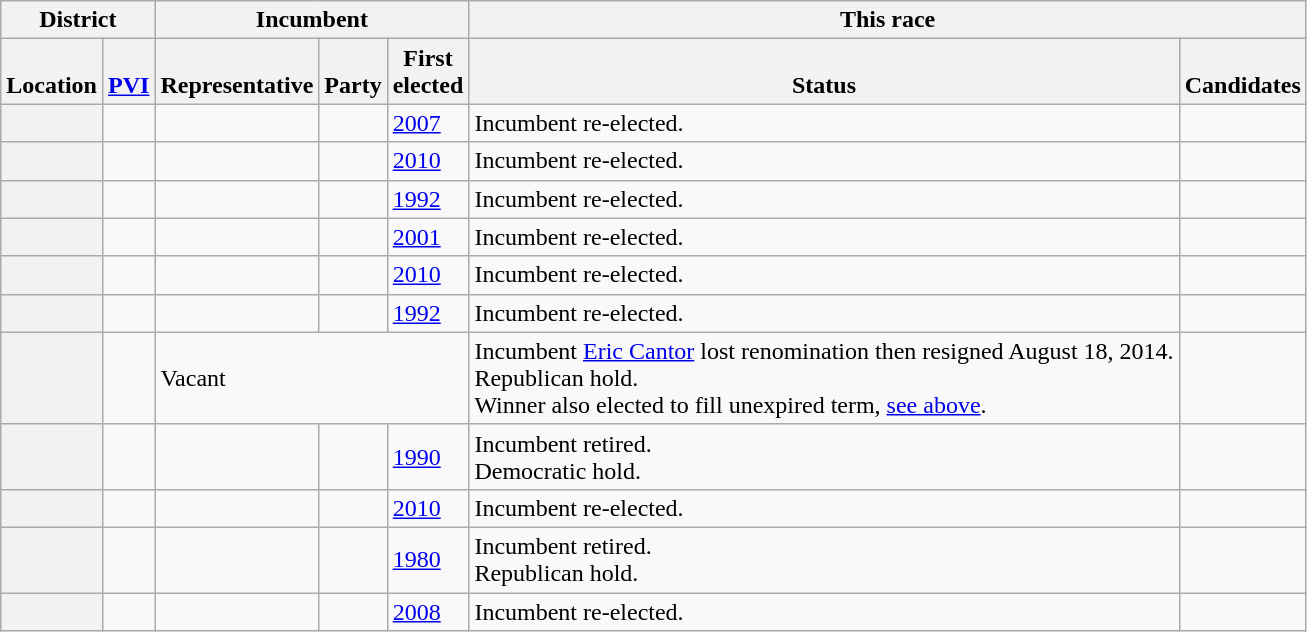<table class="wikitable sortable">
<tr valign=bottom>
<th colspan=2>District</th>
<th colspan=3>Incumbent</th>
<th colspan=2>This race</th>
</tr>
<tr valign=bottom>
<th>Location</th>
<th><a href='#'>PVI</a></th>
<th>Representative</th>
<th>Party</th>
<th>First<br>elected</th>
<th>Status</th>
<th>Candidates</th>
</tr>
<tr>
<th></th>
<td></td>
<td></td>
<td></td>
<td><a href='#'>2007 </a></td>
<td>Incumbent re-elected.</td>
<td nowrap></td>
</tr>
<tr>
<th></th>
<td></td>
<td></td>
<td></td>
<td><a href='#'>2010</a></td>
<td>Incumbent re-elected.</td>
<td nowrap></td>
</tr>
<tr>
<th></th>
<td></td>
<td></td>
<td></td>
<td><a href='#'>1992</a></td>
<td>Incumbent re-elected.</td>
<td nowrap></td>
</tr>
<tr>
<th></th>
<td></td>
<td></td>
<td></td>
<td><a href='#'>2001 </a></td>
<td>Incumbent re-elected.</td>
<td nowrap></td>
</tr>
<tr>
<th></th>
<td></td>
<td></td>
<td></td>
<td><a href='#'>2010</a></td>
<td>Incumbent re-elected.</td>
<td nowrap></td>
</tr>
<tr>
<th></th>
<td></td>
<td></td>
<td></td>
<td><a href='#'>1992</a></td>
<td>Incumbent re-elected.</td>
<td nowrap></td>
</tr>
<tr>
<th></th>
<td></td>
<td colspan=3>Vacant</td>
<td>Incumbent <a href='#'>Eric Cantor</a> lost renomination then resigned August 18, 2014.<br>Republican hold.<br>Winner also elected to fill unexpired term, <a href='#'>see above</a>.</td>
<td nowrap></td>
</tr>
<tr>
<th></th>
<td></td>
<td></td>
<td></td>
<td><a href='#'>1990</a></td>
<td>Incumbent retired.<br>Democratic hold.</td>
<td nowrap></td>
</tr>
<tr>
<th></th>
<td></td>
<td></td>
<td></td>
<td><a href='#'>2010</a></td>
<td>Incumbent re-elected.</td>
<td nowrap></td>
</tr>
<tr>
<th></th>
<td></td>
<td></td>
<td></td>
<td><a href='#'>1980</a></td>
<td>Incumbent retired.<br>Republican hold.</td>
<td nowrap></td>
</tr>
<tr>
<th></th>
<td></td>
<td></td>
<td></td>
<td><a href='#'>2008</a></td>
<td>Incumbent re-elected.</td>
<td nowrap></td>
</tr>
</table>
